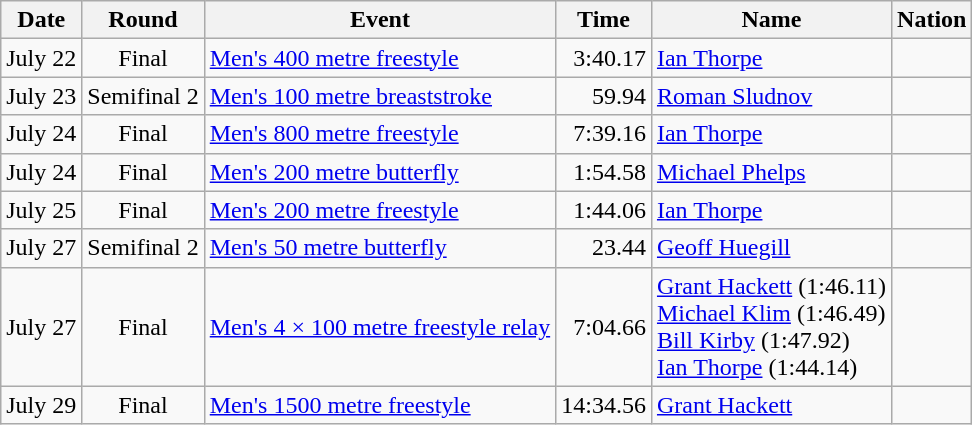<table class="wikitable">
<tr>
<th>Date</th>
<th>Round</th>
<th>Event</th>
<th>Time</th>
<th>Name</th>
<th>Nation</th>
</tr>
<tr>
<td>July 22</td>
<td style="text-align:center;">Final</td>
<td><a href='#'>Men's 400 metre freestyle</a></td>
<td align="right">3:40.17</td>
<td><a href='#'>Ian Thorpe</a></td>
<td></td>
</tr>
<tr>
<td>July 23</td>
<td style="text-align:center;">Semifinal 2</td>
<td><a href='#'>Men's 100 metre breaststroke</a></td>
<td align="right">59.94</td>
<td><a href='#'>Roman Sludnov</a></td>
<td></td>
</tr>
<tr>
<td>July 24</td>
<td style="text-align:center;">Final</td>
<td><a href='#'>Men's 800 metre freestyle</a></td>
<td align="right">7:39.16</td>
<td><a href='#'>Ian Thorpe</a></td>
<td></td>
</tr>
<tr>
<td>July 24</td>
<td style="text-align:center;">Final</td>
<td><a href='#'>Men's 200 metre butterfly</a></td>
<td align="right">1:54.58</td>
<td><a href='#'>Michael Phelps</a></td>
<td></td>
</tr>
<tr>
<td>July 25</td>
<td style="text-align:center;">Final</td>
<td><a href='#'>Men's 200 metre freestyle</a></td>
<td align="right">1:44.06</td>
<td><a href='#'>Ian Thorpe</a></td>
<td></td>
</tr>
<tr>
<td>July 27</td>
<td style="text-align:center;">Semifinal 2</td>
<td><a href='#'>Men's 50 metre butterfly</a></td>
<td align="right">23.44</td>
<td><a href='#'>Geoff Huegill</a></td>
<td></td>
</tr>
<tr>
<td>July 27</td>
<td style="text-align:center;">Final</td>
<td><a href='#'>Men's 4 × 100 metre freestyle relay</a></td>
<td align="right">7:04.66</td>
<td><a href='#'>Grant Hackett</a> (1:46.11)<br> <a href='#'>Michael Klim</a> (1:46.49) <br><a href='#'>Bill Kirby</a> (1:47.92) <br> <a href='#'>Ian Thorpe</a> (1:44.14)</td>
<td></td>
</tr>
<tr>
<td>July 29</td>
<td style="text-align:center;">Final</td>
<td><a href='#'>Men's 1500 metre freestyle</a></td>
<td align="right">14:34.56</td>
<td><a href='#'>Grant Hackett</a></td>
<td></td>
</tr>
</table>
